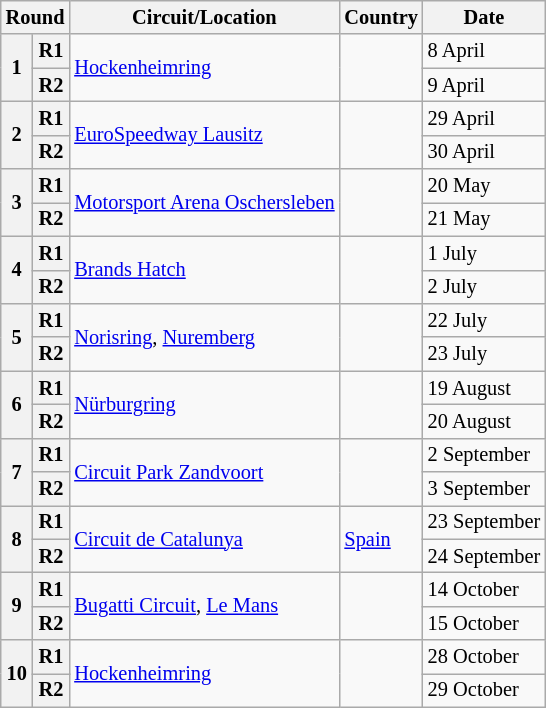<table class="wikitable" style="font-size: 85%">
<tr>
<th colspan=2>Round</th>
<th>Circuit/Location</th>
<th>Country</th>
<th>Date</th>
</tr>
<tr>
<th rowspan=2>1</th>
<th>R1</th>
<td rowspan=2><a href='#'>Hockenheimring</a></td>
<td rowspan=2></td>
<td>8 April</td>
</tr>
<tr>
<th>R2</th>
<td>9 April</td>
</tr>
<tr>
<th rowspan=2>2</th>
<th>R1</th>
<td rowspan=2><a href='#'>EuroSpeedway Lausitz</a></td>
<td rowspan=2></td>
<td>29 April</td>
</tr>
<tr>
<th>R2</th>
<td>30 April</td>
</tr>
<tr>
<th rowspan=2>3</th>
<th>R1</th>
<td rowspan=2 nowrap><a href='#'>Motorsport Arena Oschersleben</a></td>
<td rowspan=2></td>
<td>20 May</td>
</tr>
<tr>
<th>R2</th>
<td>21 May</td>
</tr>
<tr>
<th rowspan=2>4</th>
<th>R1</th>
<td rowspan=2><a href='#'>Brands Hatch</a></td>
<td rowspan=2 nowrap></td>
<td>1 July</td>
</tr>
<tr>
<th>R2</th>
<td>2 July</td>
</tr>
<tr>
<th rowspan=2>5</th>
<th>R1</th>
<td rowspan=2><a href='#'>Norisring</a>, <a href='#'>Nuremberg</a></td>
<td rowspan=2></td>
<td>22 July</td>
</tr>
<tr>
<th>R2</th>
<td>23 July</td>
</tr>
<tr>
<th rowspan=2>6</th>
<th>R1</th>
<td rowspan=2><a href='#'>Nürburgring</a></td>
<td rowspan=2></td>
<td>19 August</td>
</tr>
<tr>
<th>R2</th>
<td>20 August</td>
</tr>
<tr>
<th rowspan=2>7</th>
<th>R1</th>
<td rowspan=2><a href='#'>Circuit Park Zandvoort</a></td>
<td rowspan=2></td>
<td>2 September</td>
</tr>
<tr>
<th>R2</th>
<td>3 September</td>
</tr>
<tr>
<th rowspan=2>8</th>
<th>R1</th>
<td rowspan=2><a href='#'>Circuit de Catalunya</a></td>
<td rowspan=2> <a href='#'>Spain</a></td>
<td>23 September</td>
</tr>
<tr>
<th>R2</th>
<td nowrap>24 September</td>
</tr>
<tr>
<th rowspan=2>9</th>
<th>R1</th>
<td rowspan=2><a href='#'>Bugatti Circuit</a>, <a href='#'>Le Mans</a></td>
<td rowspan=2></td>
<td>14 October</td>
</tr>
<tr>
<th>R2</th>
<td>15 October</td>
</tr>
<tr>
<th rowspan=2>10</th>
<th>R1</th>
<td rowspan=2><a href='#'>Hockenheimring</a></td>
<td rowspan=2></td>
<td>28 October</td>
</tr>
<tr>
<th>R2</th>
<td>29 October</td>
</tr>
</table>
